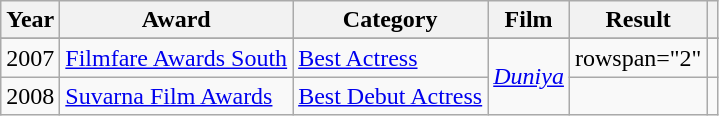<table class="wikitable">
<tr>
<th>Year</th>
<th>Award</th>
<th>Category</th>
<th>Film</th>
<th>Result</th>
<th class="unsortable"></th>
</tr>
<tr>
</tr>
<tr>
<td>2007</td>
<td><a href='#'>Filmfare Awards South</a></td>
<td><a href='#'>Best Actress</a></td>
<td rowspan="2"><em><a href='#'>Duniya</a></em></td>
<td>rowspan="2" </td>
<td></td>
</tr>
<tr>
<td>2008</td>
<td><a href='#'>Suvarna Film Awards</a></td>
<td><a href='#'>Best Debut Actress</a></td>
<td></td>
</tr>
</table>
